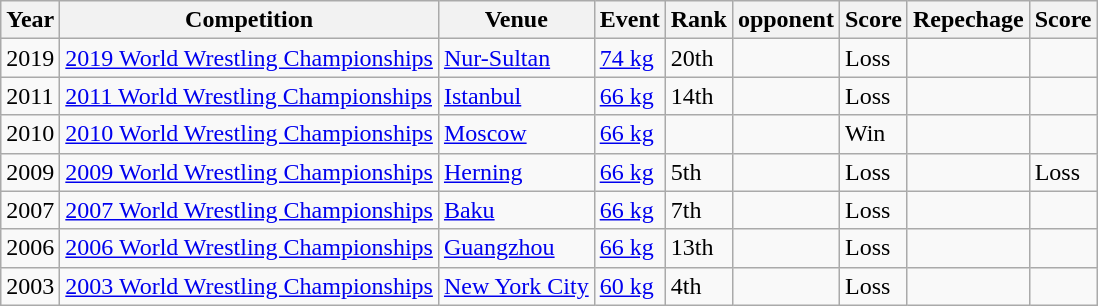<table Class="wikitable sortable">
<tr>
<th>Year</th>
<th>Competition</th>
<th>Venue</th>
<th>Event</th>
<th>Rank</th>
<th>opponent</th>
<th>Score</th>
<th>Repechage</th>
<th>Score</th>
</tr>
<tr>
<td>2019</td>
<td><a href='#'>2019 World Wrestling Championships</a></td>
<td><a href='#'>Nur-Sultan</a></td>
<td><a href='#'>74 kg</a></td>
<td>20th</td>
<td></td>
<td>Loss</td>
<td></td>
<td></td>
</tr>
<tr>
<td>2011</td>
<td><a href='#'>2011 World Wrestling Championships</a></td>
<td><a href='#'>Istanbul</a></td>
<td><a href='#'>66 kg</a></td>
<td>14th</td>
<td></td>
<td>Loss</td>
<td></td>
<td></td>
</tr>
<tr>
<td>2010</td>
<td><a href='#'>2010 World Wrestling Championships</a></td>
<td><a href='#'>Moscow</a></td>
<td><a href='#'>66 kg</a></td>
<td></td>
<td></td>
<td>Win</td>
<td></td>
<td></td>
</tr>
<tr>
<td>2009</td>
<td><a href='#'>2009 World Wrestling Championships</a></td>
<td><a href='#'>Herning</a></td>
<td><a href='#'>66 kg</a></td>
<td>5th</td>
<td></td>
<td>Loss</td>
<td></td>
<td>Loss</td>
</tr>
<tr>
<td>2007</td>
<td><a href='#'>2007 World Wrestling Championships</a></td>
<td><a href='#'>Baku</a></td>
<td><a href='#'>66 kg</a></td>
<td>7th</td>
<td></td>
<td>Loss</td>
<td></td>
<td></td>
</tr>
<tr>
<td>2006</td>
<td><a href='#'>2006 World Wrestling Championships</a></td>
<td><a href='#'>Guangzhou</a></td>
<td><a href='#'>66 kg</a></td>
<td>13th</td>
<td></td>
<td>Loss</td>
<td></td>
<td></td>
</tr>
<tr>
<td>2003</td>
<td><a href='#'>2003 World Wrestling Championships</a></td>
<td><a href='#'>New York City</a></td>
<td><a href='#'>60 kg</a></td>
<td>4th</td>
<td></td>
<td>Loss</td>
<td></td>
<td></td>
</tr>
</table>
